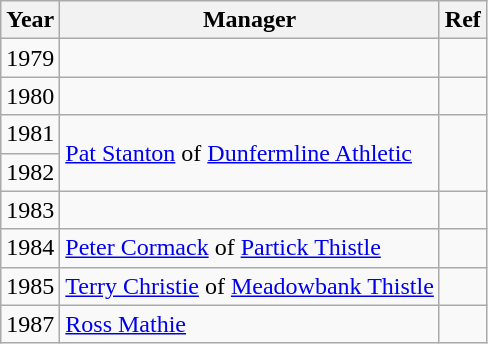<table class="wikitable">
<tr>
<th>Year</th>
<th>Manager</th>
<th>Ref</th>
</tr>
<tr>
<td>1979</td>
<td></td>
<td></td>
</tr>
<tr>
<td>1980</td>
<td></td>
<td></td>
</tr>
<tr>
<td>1981</td>
<td rowspan="2"><a href='#'>Pat Stanton</a> of <a href='#'>Dunfermline Athletic</a></td>
<td rowspan="2"></td>
</tr>
<tr>
<td>1982</td>
</tr>
<tr>
<td>1983</td>
<td></td>
<td></td>
</tr>
<tr>
<td>1984</td>
<td><a href='#'>Peter Cormack</a> of <a href='#'>Partick Thistle</a></td>
<td></td>
</tr>
<tr>
<td>1985</td>
<td><a href='#'>Terry Christie</a> of <a href='#'>Meadowbank Thistle</a></td>
<td></td>
</tr>
<tr>
<td>1987</td>
<td><a href='#'>Ross Mathie</a></td>
<td></td>
</tr>
</table>
